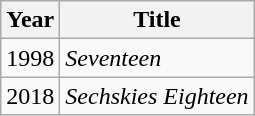<table class="wikitable">
<tr>
<th>Year</th>
<th>Title</th>
</tr>
<tr>
<td>1998</td>
<td><em>Seventeen</em></td>
</tr>
<tr>
<td>2018</td>
<td><em>Sechskies Eighteen</em></td>
</tr>
</table>
